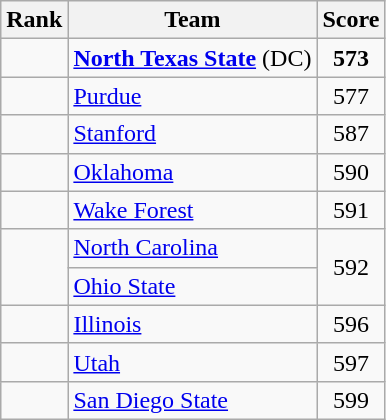<table class="wikitable sortable" style="text-align:center">
<tr>
<th dat-sort-type=number>Rank</th>
<th>Team</th>
<th>Score</th>
</tr>
<tr>
<td></td>
<td align=left><strong><a href='#'>North Texas State</a></strong> (DC)</td>
<td><strong>573</strong></td>
</tr>
<tr>
<td></td>
<td align=left><a href='#'>Purdue</a></td>
<td>577</td>
</tr>
<tr>
<td></td>
<td align=left><a href='#'>Stanford</a></td>
<td>587</td>
</tr>
<tr>
<td></td>
<td align=left><a href='#'>Oklahoma</a></td>
<td>590</td>
</tr>
<tr>
<td></td>
<td align=left><a href='#'>Wake Forest</a></td>
<td>591</td>
</tr>
<tr>
<td rowspan=2></td>
<td align=left><a href='#'>North Carolina</a></td>
<td rowspan=2>592</td>
</tr>
<tr>
<td align=left><a href='#'>Ohio State</a></td>
</tr>
<tr>
<td></td>
<td align=left><a href='#'>Illinois</a></td>
<td>596</td>
</tr>
<tr>
<td></td>
<td align=left><a href='#'>Utah</a></td>
<td>597</td>
</tr>
<tr>
<td></td>
<td align=left><a href='#'>San Diego State</a></td>
<td>599</td>
</tr>
</table>
